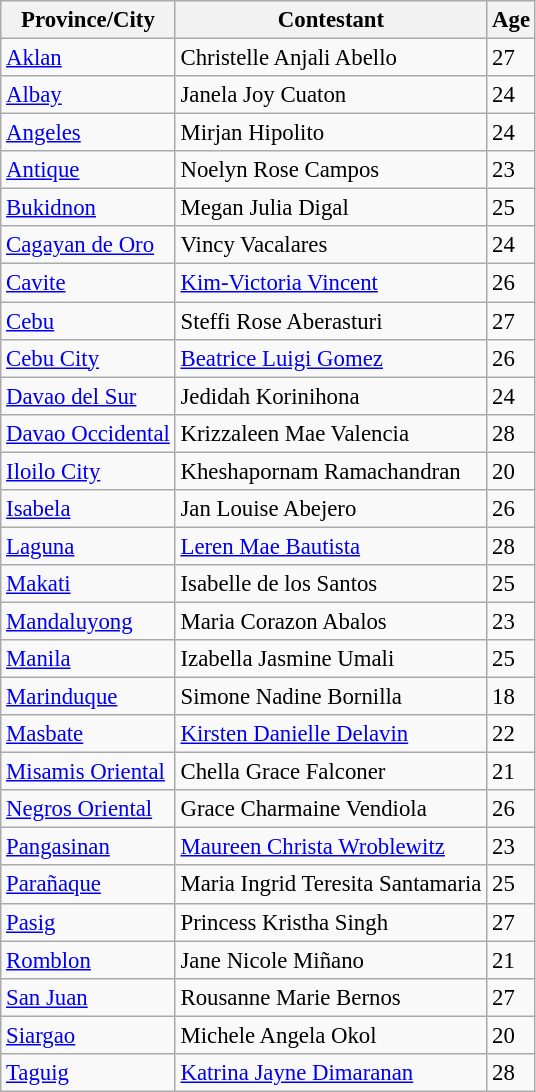<table class="wikitable sortable" style="font-size: 95%;">
<tr>
<th>Province/City</th>
<th>Contestant</th>
<th>Age</th>
</tr>
<tr>
<td><a href='#'>Aklan</a></td>
<td>Christelle Anjali Abello</td>
<td>27</td>
</tr>
<tr>
<td><a href='#'>Albay</a></td>
<td>Janela Joy Cuaton</td>
<td>24</td>
</tr>
<tr>
<td><a href='#'>Angeles</a></td>
<td>Mirjan Hipolito</td>
<td>24</td>
</tr>
<tr>
<td><a href='#'>Antique</a></td>
<td>Noelyn Rose Campos</td>
<td>23</td>
</tr>
<tr>
<td><a href='#'>Bukidnon</a></td>
<td>Megan Julia Digal</td>
<td>25</td>
</tr>
<tr>
<td><a href='#'>Cagayan de Oro</a></td>
<td>Vincy Vacalares</td>
<td>24</td>
</tr>
<tr>
<td><a href='#'>Cavite</a></td>
<td><a href='#'>Kim-Victoria Vincent</a></td>
<td>26</td>
</tr>
<tr>
<td><a href='#'>Cebu</a></td>
<td>Steffi Rose Aberasturi</td>
<td>27</td>
</tr>
<tr>
<td><a href='#'>Cebu City</a></td>
<td><a href='#'>Beatrice Luigi Gomez</a></td>
<td>26</td>
</tr>
<tr>
<td><a href='#'>Davao del Sur</a></td>
<td>Jedidah Korinihona</td>
<td>24</td>
</tr>
<tr>
<td><a href='#'>Davao Occidental</a></td>
<td>Krizzaleen Mae Valencia</td>
<td>28</td>
</tr>
<tr>
<td><a href='#'>Iloilo City</a></td>
<td>Kheshapornam Ramachandran</td>
<td>20</td>
</tr>
<tr>
<td><a href='#'>Isabela</a></td>
<td>Jan Louise Abejero</td>
<td>26</td>
</tr>
<tr>
<td><a href='#'>Laguna</a></td>
<td><a href='#'>Leren Mae Bautista</a></td>
<td>28</td>
</tr>
<tr>
<td><a href='#'>Makati</a></td>
<td>Isabelle de los Santos</td>
<td>25</td>
</tr>
<tr>
<td><a href='#'>Mandaluyong</a></td>
<td>Maria Corazon Abalos</td>
<td>23</td>
</tr>
<tr>
<td><a href='#'>Manila</a></td>
<td>Izabella Jasmine Umali</td>
<td>25</td>
</tr>
<tr>
<td><a href='#'>Marinduque</a></td>
<td>Simone Nadine Bornilla</td>
<td>18</td>
</tr>
<tr>
<td><a href='#'>Masbate</a></td>
<td><a href='#'>Kirsten Danielle Delavin</a></td>
<td>22</td>
</tr>
<tr>
<td><a href='#'>Misamis Oriental</a></td>
<td>Chella Grace Falconer</td>
<td>21</td>
</tr>
<tr>
<td><a href='#'>Negros Oriental</a></td>
<td>Grace Charmaine Vendiola</td>
<td>26</td>
</tr>
<tr>
<td><a href='#'>Pangasinan</a></td>
<td><a href='#'>Maureen Christa Wroblewitz</a></td>
<td>23</td>
</tr>
<tr>
<td><a href='#'>Parañaque</a></td>
<td>Maria Ingrid Teresita Santamaria</td>
<td>25</td>
</tr>
<tr>
<td><a href='#'>Pasig</a></td>
<td>Princess Kristha Singh</td>
<td>27</td>
</tr>
<tr>
<td><a href='#'>Romblon</a></td>
<td>Jane Nicole Miñano</td>
<td>21</td>
</tr>
<tr>
<td><a href='#'>San Juan</a></td>
<td>Rousanne Marie Bernos</td>
<td>27</td>
</tr>
<tr>
<td><a href='#'>Siargao</a></td>
<td>Michele Angela Okol</td>
<td>20</td>
</tr>
<tr>
<td><a href='#'>Taguig</a></td>
<td><a href='#'>Katrina Jayne Dimaranan</a></td>
<td>28</td>
</tr>
</table>
